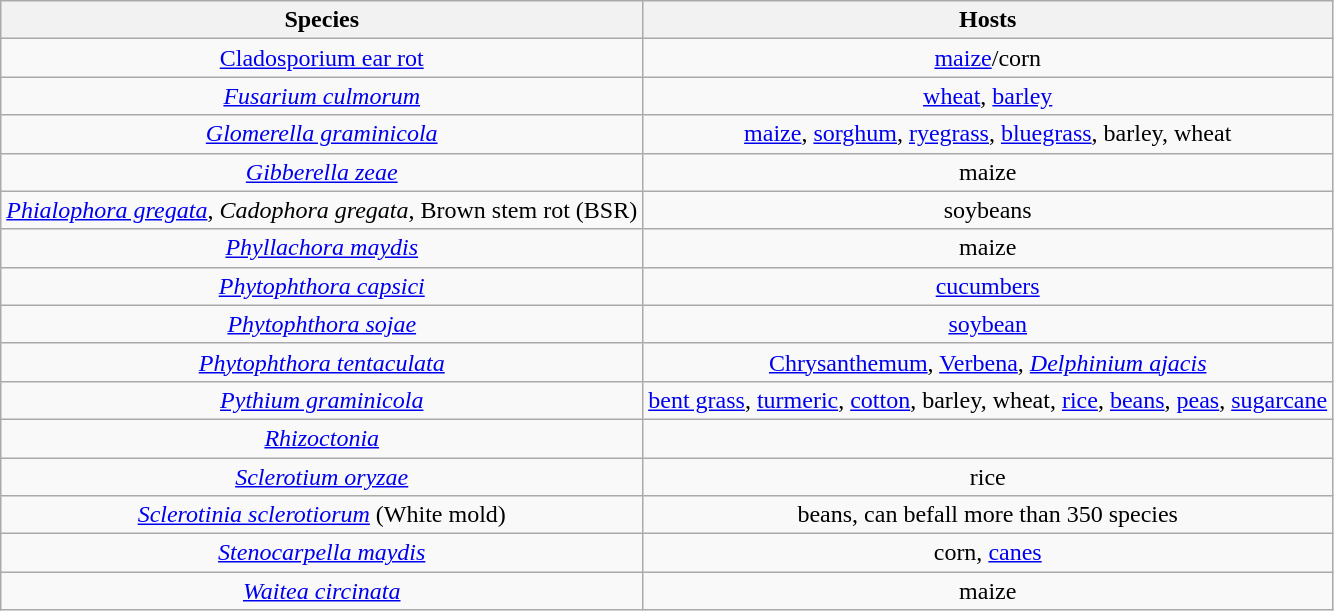<table class="wikitable sortable" style="text-align:center;">
<tr>
<th>Species</th>
<th>Hosts</th>
</tr>
<tr>
<td><a href='#'>Cladosporium ear rot</a></td>
<td><a href='#'>maize</a>/corn</td>
</tr>
<tr>
<td><em><a href='#'>Fusarium culmorum</a></em></td>
<td><a href='#'>wheat</a>, <a href='#'>barley</a></td>
</tr>
<tr>
<td><em><a href='#'>Glomerella graminicola</a></em></td>
<td><a href='#'>maize</a>, <a href='#'>sorghum</a>, <a href='#'>ryegrass</a>, <a href='#'>bluegrass</a>, barley, wheat</td>
</tr>
<tr>
<td><em><a href='#'>Gibberella zeae</a></em></td>
<td>maize</td>
</tr>
<tr>
<td><em><a href='#'>Phialophora gregata</a></em>, <em>Cadophora gregata</em>, Brown stem rot (BSR)</td>
<td>soybeans</td>
</tr>
<tr>
<td><em><a href='#'>Phyllachora maydis</a></em></td>
<td>maize</td>
</tr>
<tr>
<td><em><a href='#'>Phytophthora capsici</a></em></td>
<td><a href='#'>cucumbers</a></td>
</tr>
<tr>
<td><em><a href='#'>Phytophthora sojae</a></em></td>
<td><a href='#'>soybean</a></td>
</tr>
<tr>
<td><em><a href='#'>Phytophthora tentaculata</a></em></td>
<td><a href='#'>Chrysanthemum</a>, <a href='#'>Verbena</a>, <em><a href='#'>Delphinium ajacis</a></em></td>
</tr>
<tr>
<td><em><a href='#'>Pythium graminicola</a></em></td>
<td><a href='#'>bent grass</a>, <a href='#'>turmeric</a>, <a href='#'>cotton</a>, barley, wheat, <a href='#'>rice</a>, <a href='#'>beans</a>, <a href='#'>peas</a>, <a href='#'>sugarcane</a></td>
</tr>
<tr>
<td><em><a href='#'>Rhizoctonia</a></em></td>
</tr>
<tr>
<td><em><a href='#'>Sclerotium oryzae</a></em></td>
<td>rice</td>
</tr>
<tr>
<td><em><a href='#'>Sclerotinia sclerotiorum</a></em> (White mold)</td>
<td>beans,  can befall more than 350 species</td>
</tr>
<tr>
<td><em><a href='#'>Stenocarpella maydis</a></em></td>
<td>corn, <a href='#'>canes</a></td>
</tr>
<tr>
<td><em><a href='#'>Waitea circinata</a></em></td>
<td>maize</td>
</tr>
</table>
